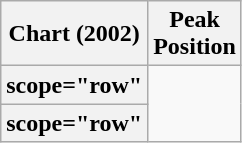<table class="wikitable sortable plainrowheaders" style="text-align:center">
<tr>
<th>Chart (2002)</th>
<th>Peak <br> Position</th>
</tr>
<tr>
<th>scope="row" </th>
</tr>
<tr>
<th>scope="row" </th>
</tr>
</table>
